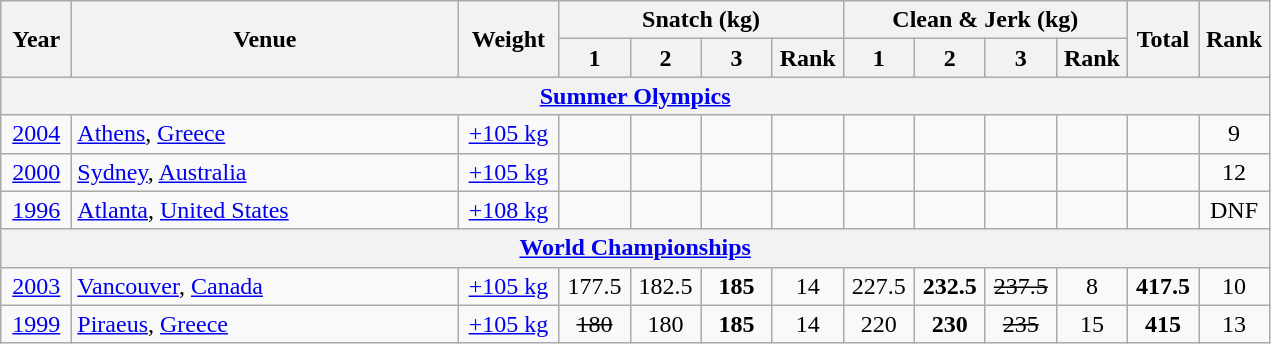<table class = "wikitable" style="text-align:center;">
<tr>
<th rowspan=2 width=40>Year</th>
<th rowspan=2 width=250>Venue</th>
<th rowspan=2 width=60>Weight</th>
<th colspan=4>Snatch (kg)</th>
<th colspan=4>Clean & Jerk (kg)</th>
<th rowspan=2 width=40>Total</th>
<th rowspan=2 width=40>Rank</th>
</tr>
<tr>
<th width=40>1</th>
<th width=40>2</th>
<th width=40>3</th>
<th width=40>Rank</th>
<th width=40>1</th>
<th width=40>2</th>
<th width=40>3</th>
<th width=40>Rank</th>
</tr>
<tr>
<th colspan=13><a href='#'>Summer Olympics</a></th>
</tr>
<tr>
<td><a href='#'>2004</a></td>
<td align=left> <a href='#'>Athens</a>, <a href='#'>Greece</a></td>
<td><a href='#'>+105 kg</a></td>
<td></td>
<td></td>
<td></td>
<td></td>
<td></td>
<td></td>
<td></td>
<td></td>
<td></td>
<td>9</td>
</tr>
<tr>
<td><a href='#'>2000</a></td>
<td align=left> <a href='#'>Sydney</a>, <a href='#'>Australia</a></td>
<td><a href='#'>+105 kg</a></td>
<td></td>
<td></td>
<td></td>
<td></td>
<td></td>
<td></td>
<td></td>
<td></td>
<td></td>
<td>12</td>
</tr>
<tr>
<td><a href='#'>1996</a></td>
<td align=left> <a href='#'>Atlanta</a>, <a href='#'>United States</a></td>
<td><a href='#'>+108 kg</a></td>
<td></td>
<td></td>
<td></td>
<td></td>
<td></td>
<td></td>
<td></td>
<td></td>
<td></td>
<td>DNF</td>
</tr>
<tr>
<th colspan=13><a href='#'>World Championships</a></th>
</tr>
<tr>
<td><a href='#'>2003</a></td>
<td align=left> <a href='#'>Vancouver</a>, <a href='#'>Canada</a></td>
<td><a href='#'>+105 kg</a></td>
<td>177.5</td>
<td>182.5</td>
<td><strong>185</strong></td>
<td>14</td>
<td>227.5</td>
<td><strong>232.5</strong></td>
<td><s>237.5</s></td>
<td>8</td>
<td><strong>417.5</strong></td>
<td>10</td>
</tr>
<tr>
<td><a href='#'>1999</a></td>
<td align=left> <a href='#'>Piraeus</a>, <a href='#'>Greece</a></td>
<td><a href='#'>+105 kg</a></td>
<td><s>180</s></td>
<td>180</td>
<td><strong>185</strong></td>
<td>14</td>
<td>220</td>
<td><strong>230</strong></td>
<td><s>235</s></td>
<td>15</td>
<td><strong>415</strong></td>
<td>13</td>
</tr>
</table>
